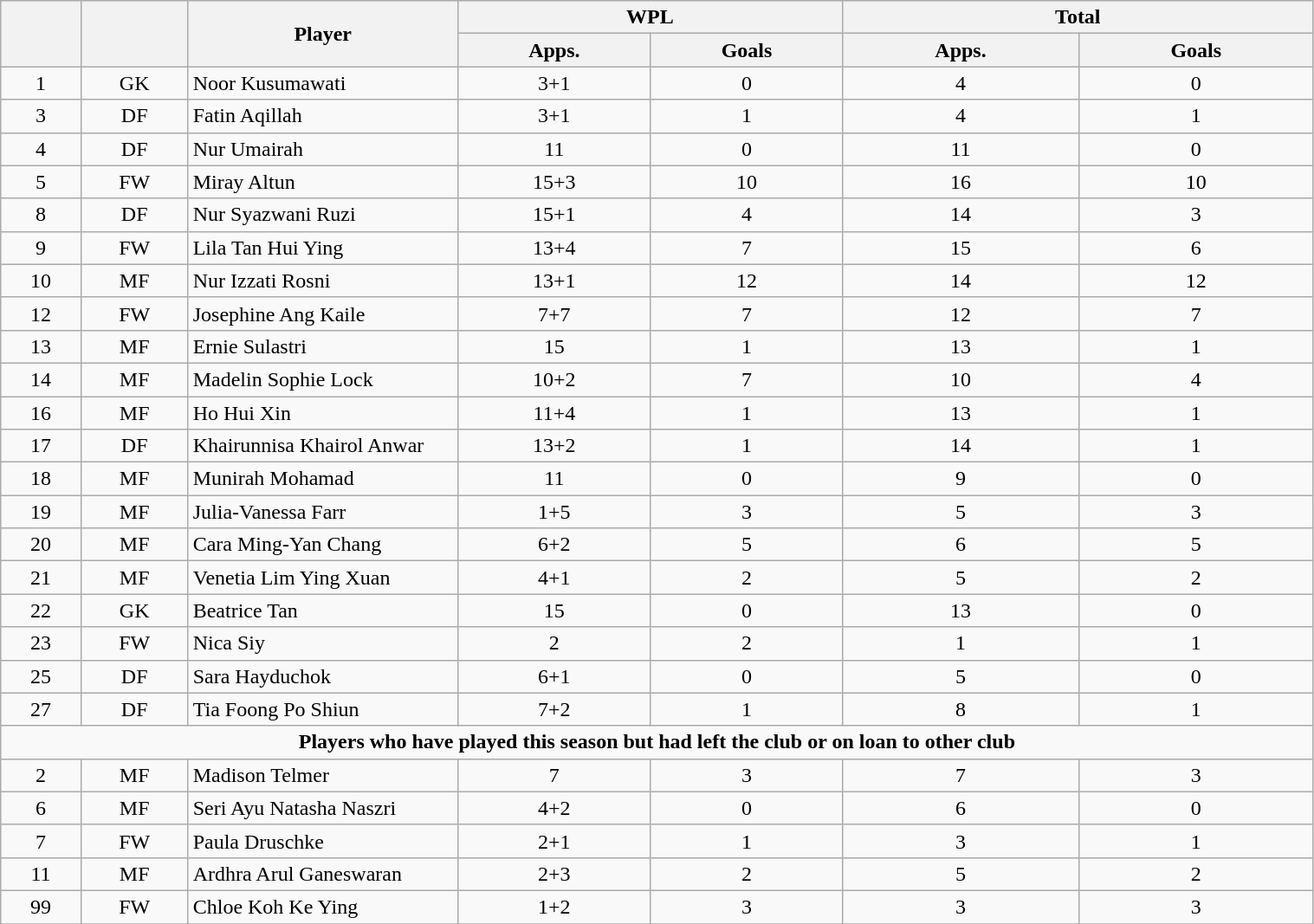<table class="wikitable" style="text-align:center; font-size:100%; width:80%;">
<tr>
<th rowspan=2></th>
<th rowspan=2></th>
<th rowspan=2 width="200">Player</th>
<th colspan=2 width="105">WPL</th>
<th colspan=2 width="130">Total</th>
</tr>
<tr>
<th>Apps.</th>
<th> Goals</th>
<th>Apps.</th>
<th> Goals</th>
</tr>
<tr>
<td>1</td>
<td>GK</td>
<td align="left"> Noor Kusumawati</td>
<td>3+1</td>
<td>0</td>
<td>4</td>
<td>0</td>
</tr>
<tr>
<td>3</td>
<td>DF</td>
<td align="left"> Fatin Aqillah</td>
<td>3+1</td>
<td>1</td>
<td>4</td>
<td>1</td>
</tr>
<tr>
<td>4</td>
<td>DF</td>
<td align="left"> Nur Umairah</td>
<td>11</td>
<td>0</td>
<td>11</td>
<td>0</td>
</tr>
<tr>
<td>5</td>
<td>FW</td>
<td align="left"> Miray Altun</td>
<td>15+3</td>
<td>10</td>
<td>16</td>
<td>10</td>
</tr>
<tr>
<td>8</td>
<td>DF</td>
<td align="left"> Nur Syazwani Ruzi</td>
<td>15+1</td>
<td>4</td>
<td>14</td>
<td>3</td>
</tr>
<tr>
<td>9</td>
<td>FW</td>
<td align="left"> Lila Tan Hui Ying</td>
<td>13+4</td>
<td>7</td>
<td>15</td>
<td>6</td>
</tr>
<tr>
<td>10</td>
<td>MF</td>
<td align="left"> Nur Izzati Rosni</td>
<td>13+1</td>
<td>12</td>
<td>14</td>
<td>12</td>
</tr>
<tr>
<td>12</td>
<td>FW</td>
<td align="left"> Josephine Ang Kaile</td>
<td>7+7</td>
<td>7</td>
<td>12</td>
<td>7</td>
</tr>
<tr>
<td>13</td>
<td>MF</td>
<td align="left"> Ernie Sulastri</td>
<td>15</td>
<td>1</td>
<td>13</td>
<td>1</td>
</tr>
<tr>
<td>14</td>
<td>MF</td>
<td align="left"> Madelin Sophie Lock</td>
<td>10+2</td>
<td>7</td>
<td>10</td>
<td>4</td>
</tr>
<tr>
<td>16</td>
<td>MF</td>
<td align="left"> Ho Hui Xin</td>
<td>11+4</td>
<td>1</td>
<td>13</td>
<td>1</td>
</tr>
<tr>
<td>17</td>
<td>DF</td>
<td align="left"> Khairunnisa Khairol Anwar</td>
<td>13+2</td>
<td>1</td>
<td>14</td>
<td>1</td>
</tr>
<tr>
<td>18</td>
<td>MF</td>
<td align="left"> Munirah Mohamad</td>
<td>11</td>
<td>0</td>
<td>9</td>
<td>0</td>
</tr>
<tr>
<td>19</td>
<td>MF</td>
<td align="left"> Julia-Vanessa Farr</td>
<td>1+5</td>
<td>3</td>
<td>5</td>
<td>3</td>
</tr>
<tr>
<td>20</td>
<td>MF</td>
<td align="left"> Cara Ming-Yan Chang</td>
<td>6+2</td>
<td>5</td>
<td>6</td>
<td>5</td>
</tr>
<tr>
<td>21</td>
<td>MF</td>
<td align="left"> Venetia Lim Ying Xuan</td>
<td>4+1</td>
<td>2</td>
<td>5</td>
<td>2</td>
</tr>
<tr>
<td>22</td>
<td>GK</td>
<td align="left"> Beatrice Tan</td>
<td>15</td>
<td>0</td>
<td>13</td>
<td>0</td>
</tr>
<tr>
<td>23</td>
<td>FW</td>
<td align="left"> Nica Siy</td>
<td>2</td>
<td>2</td>
<td>1</td>
<td>1</td>
</tr>
<tr>
<td>25</td>
<td>DF</td>
<td align="left"> Sara Hayduchok</td>
<td>6+1</td>
<td>0</td>
<td>5</td>
<td>0</td>
</tr>
<tr>
<td>27</td>
<td>DF</td>
<td align="left"> Tia Foong Po Shiun</td>
<td>7+2</td>
<td>1</td>
<td>8</td>
<td>1</td>
</tr>
<tr>
<td colspan="15"><strong>Players who have played this season but had left the club or on loan to other club</strong></td>
</tr>
<tr>
<td>2</td>
<td>MF</td>
<td align="left"> Madison Telmer</td>
<td>7</td>
<td>3</td>
<td>7</td>
<td>3</td>
</tr>
<tr>
<td>6</td>
<td>MF</td>
<td align="left"> Seri Ayu Natasha Naszri</td>
<td>4+2</td>
<td>0</td>
<td>6</td>
<td>0</td>
</tr>
<tr>
<td>7</td>
<td>FW</td>
<td align="left"> Paula Druschke</td>
<td>2+1</td>
<td>1</td>
<td>3</td>
<td>1</td>
</tr>
<tr>
<td>11</td>
<td>MF</td>
<td align="left"> Ardhra Arul Ganeswaran</td>
<td>2+3</td>
<td>2</td>
<td>5</td>
<td>2</td>
</tr>
<tr>
<td>99</td>
<td>FW</td>
<td align="left"> Chloe Koh Ke Ying</td>
<td>1+2</td>
<td>3</td>
<td>3</td>
<td>3</td>
</tr>
<tr>
</tr>
</table>
